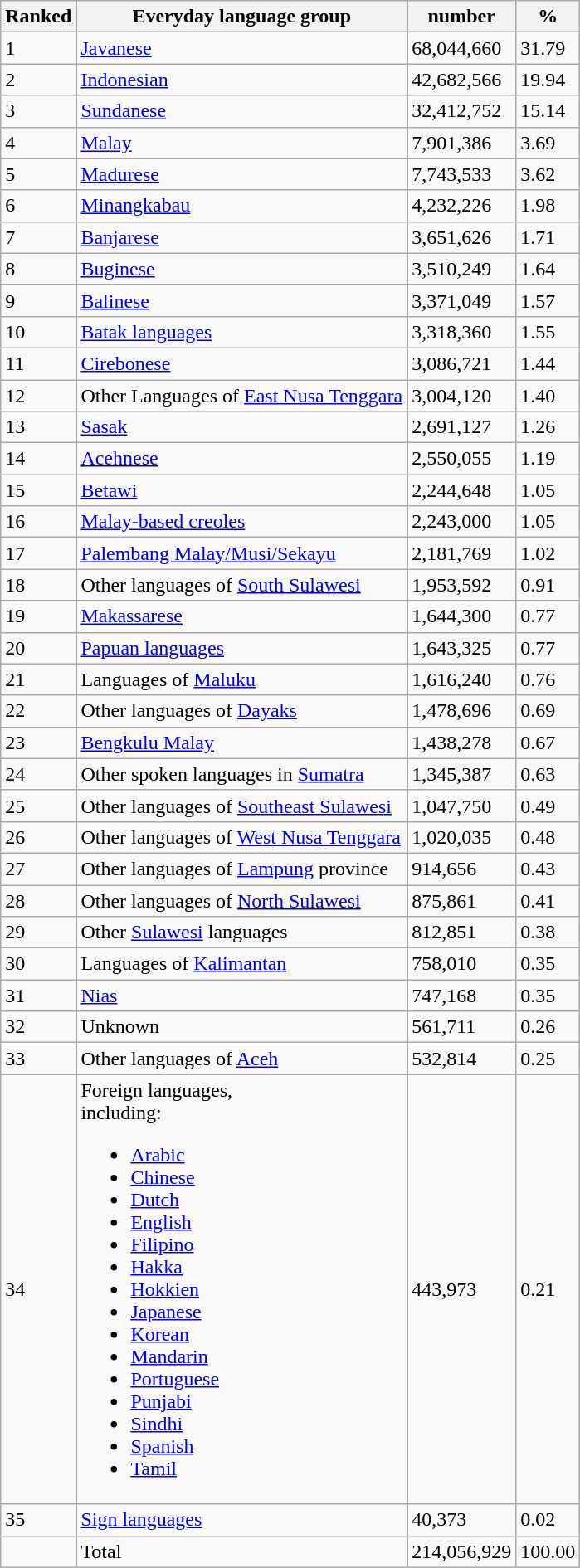<table class="wikitable sortable">
<tr ">
<th>Ranked</th>
<th>Everyday language group</th>
<th>number</th>
<th>%</th>
</tr>
<tr>
<td>1</td>
<td><a href='#'>Javanese</a></td>
<td>68,044,660</td>
<td>31.79</td>
</tr>
<tr>
<td>2</td>
<td><a href='#'>Indonesian</a></td>
<td>42,682,566</td>
<td>19.94</td>
</tr>
<tr>
<td>3</td>
<td><a href='#'>Sundanese</a></td>
<td>32,412,752</td>
<td>15.14</td>
</tr>
<tr>
<td>4</td>
<td><a href='#'>Malay</a></td>
<td>7,901,386</td>
<td>3.69</td>
</tr>
<tr>
<td>5</td>
<td><a href='#'>Madurese</a></td>
<td>7,743,533</td>
<td>3.62</td>
</tr>
<tr>
<td>6</td>
<td><a href='#'>Minangkabau</a></td>
<td>4,232,226</td>
<td>1.98</td>
</tr>
<tr>
<td>7</td>
<td><a href='#'>Banjarese</a></td>
<td>3,651,626</td>
<td>1.71</td>
</tr>
<tr>
<td>8</td>
<td><a href='#'>Buginese</a></td>
<td>3,510,249</td>
<td>1.64</td>
</tr>
<tr>
<td>9</td>
<td><a href='#'>Balinese</a></td>
<td>3,371,049</td>
<td>1.57</td>
</tr>
<tr>
<td>10</td>
<td><a href='#'>Batak languages</a></td>
<td>3,318,360</td>
<td>1.55</td>
</tr>
<tr>
<td>11</td>
<td><a href='#'>Cirebonese</a></td>
<td>3,086,721</td>
<td>1.44</td>
</tr>
<tr>
<td>12</td>
<td>Other Languages of <a href='#'>East Nusa Tenggara</a></td>
<td>3,004,120</td>
<td>1.40</td>
</tr>
<tr>
<td>13</td>
<td><a href='#'>Sasak</a></td>
<td>2,691,127</td>
<td>1.26</td>
</tr>
<tr>
<td>14</td>
<td><a href='#'>Acehnese</a></td>
<td>2,550,055</td>
<td>1.19</td>
</tr>
<tr>
<td>15</td>
<td><a href='#'>Betawi</a></td>
<td>2,244,648</td>
<td>1.05</td>
</tr>
<tr>
<td>16</td>
<td><a href='#'>Malay-based creoles</a></td>
<td>2,243,000</td>
<td>1.05</td>
</tr>
<tr>
<td>17</td>
<td><a href='#'>Palembang Malay/Musi/Sekayu</a></td>
<td>2,181,769</td>
<td>1.02</td>
</tr>
<tr>
<td>18</td>
<td>Other languages of <a href='#'>South Sulawesi</a></td>
<td>1,953,592</td>
<td>0.91</td>
</tr>
<tr>
<td>19</td>
<td><a href='#'>Makassarese</a></td>
<td>1,644,300</td>
<td>0.77</td>
</tr>
<tr>
<td>20</td>
<td><a href='#'>Papuan languages</a></td>
<td>1,643,325</td>
<td>0.77</td>
</tr>
<tr>
<td>21</td>
<td>Languages of <a href='#'>Maluku</a></td>
<td>1,616,240</td>
<td>0.76</td>
</tr>
<tr>
<td>22</td>
<td>Other languages of <a href='#'>Dayaks</a></td>
<td>1,478,696</td>
<td>0.69</td>
</tr>
<tr>
<td>23</td>
<td><a href='#'>Bengkulu Malay</a></td>
<td>1,438,278</td>
<td>0.67</td>
</tr>
<tr>
<td>24</td>
<td>Other spoken languages in <a href='#'>Sumatra</a></td>
<td>1,345,387</td>
<td>0.63</td>
</tr>
<tr>
<td>25</td>
<td>Other languages of <a href='#'>Southeast Sulawesi</a></td>
<td>1,047,750</td>
<td>0.49</td>
</tr>
<tr>
<td>26</td>
<td>Other languages of <a href='#'>West Nusa Tenggara</a></td>
<td>1,020,035</td>
<td>0.48</td>
</tr>
<tr>
<td>27</td>
<td>Other languages of <a href='#'>Lampung</a> province</td>
<td>914,656</td>
<td>0.43</td>
</tr>
<tr>
<td>28</td>
<td>Other languages of <a href='#'>North Sulawesi</a></td>
<td>875,861</td>
<td>0.41</td>
</tr>
<tr>
<td>29</td>
<td>Other <a href='#'>Sulawesi</a> languages</td>
<td>812,851</td>
<td>0.38</td>
</tr>
<tr>
<td>30</td>
<td>Languages of <a href='#'>Kalimantan</a></td>
<td>758,010</td>
<td>0.35</td>
</tr>
<tr>
<td>31</td>
<td><a href='#'>Nias</a></td>
<td>747,168</td>
<td>0.35</td>
</tr>
<tr>
<td>32</td>
<td>Unknown</td>
<td>561,711</td>
<td>0.26</td>
</tr>
<tr>
<td>33</td>
<td>Other languages of <a href='#'>Aceh</a></td>
<td>532,814</td>
<td>0.25</td>
</tr>
<tr>
<td>34</td>
<td>Foreign languages,<br>including:<br><ul><li><a href='#'>Arabic</a></li><li><a href='#'>Chinese</a></li><li><a href='#'>Dutch</a></li><li><a href='#'>English</a></li><li><a href='#'>Filipino</a></li><li><a href='#'>Hakka</a></li><li><a href='#'>Hokkien</a></li><li><a href='#'>Japanese</a></li><li><a href='#'>Korean</a></li><li><a href='#'>Mandarin</a></li><li><a href='#'>Portuguese</a></li><li><a href='#'>Punjabi</a></li><li><a href='#'>Sindhi</a></li><li><a href='#'>Spanish</a></li><li><a href='#'>Tamil</a></li></ul></td>
<td>443,973</td>
<td>0.21</td>
</tr>
<tr>
<td>35</td>
<td><a href='#'>Sign languages</a></td>
<td>40,373</td>
<td>0.02</td>
</tr>
<tr>
<td></td>
<td>Total</td>
<td>214,056,929</td>
<td>100.00</td>
</tr>
</table>
